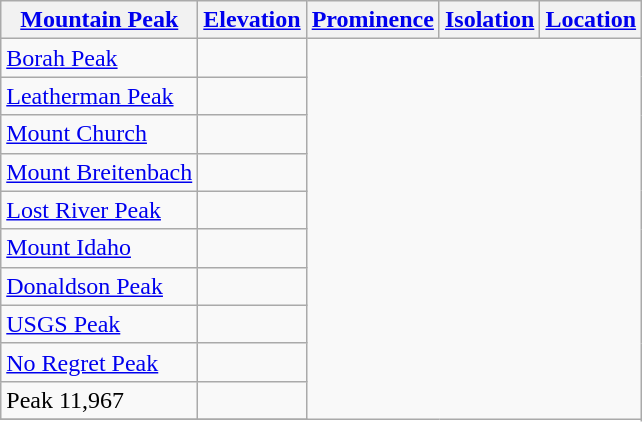<table class="wikitable sortable">
<tr>
<th><a href='#'>Mountain Peak</a></th>
<th><a href='#'>Elevation</a></th>
<th><a href='#'>Prominence</a></th>
<th><a href='#'>Isolation</a></th>
<th><a href='#'>Location</a></th>
</tr>
<tr>
<td><a href='#'>Borah Peak</a><br></td>
<td></td>
</tr>
<tr>
<td><a href='#'>Leatherman Peak</a><br></td>
<td></td>
</tr>
<tr>
<td><a href='#'>Mount Church</a><br></td>
<td></td>
</tr>
<tr>
<td><a href='#'>Mount Breitenbach</a><br></td>
<td></td>
</tr>
<tr>
<td><a href='#'>Lost River Peak</a><br></td>
<td></td>
</tr>
<tr>
<td><a href='#'>Mount Idaho</a><br></td>
<td></td>
</tr>
<tr>
<td><a href='#'>Donaldson Peak</a><br></td>
<td></td>
</tr>
<tr>
<td><a href='#'>USGS Peak</a><br></td>
<td></td>
</tr>
<tr>
<td><a href='#'>No Regret Peak</a><br></td>
<td></td>
</tr>
<tr>
<td>Peak 11,967<br></td>
<td></td>
</tr>
<tr>
</tr>
</table>
